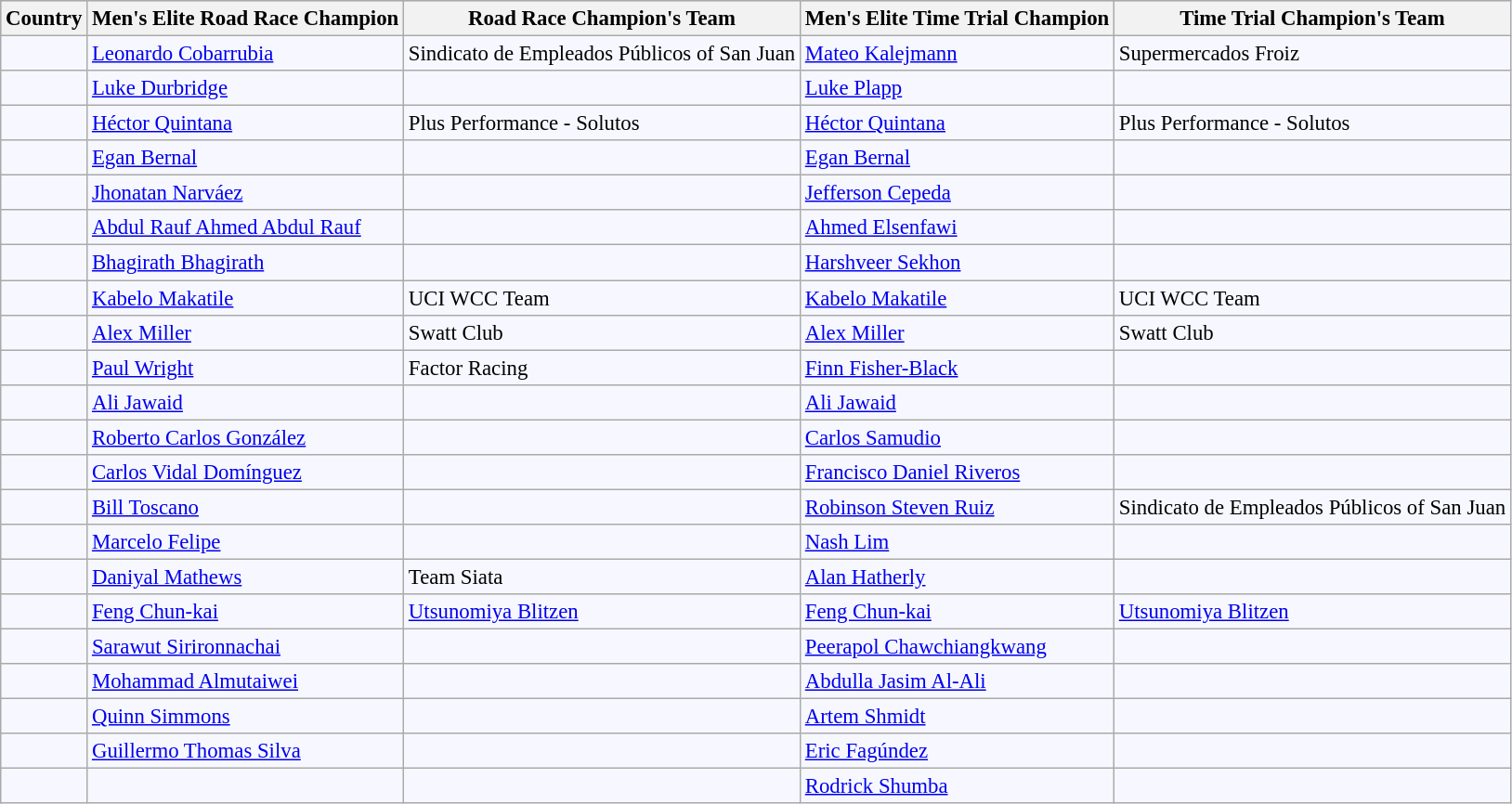<table class="wikitable sortable"  style="background:#f7f8ff; font-size:95%; border:gray solid 1px;">
<tr style="background:#ccc; text-align:center;">
<th>Country</th>
<th>Men's Elite Road Race Champion</th>
<th>Road Race Champion's Team</th>
<th>Men's Elite Time Trial Champion</th>
<th>Time Trial Champion's Team</th>
</tr>
<tr style="vertical-align:top;">
<td></td>
<td><a href='#'>Leonardo Cobarrubia</a></td>
<td>Sindicato de Empleados Públicos of San Juan</td>
<td><a href='#'>Mateo Kalejmann</a></td>
<td>Supermercados Froiz</td>
</tr>
<tr style="vertical-align:top;">
<td></td>
<td><a href='#'>Luke Durbridge</a></td>
<td></td>
<td><a href='#'>Luke Plapp</a></td>
<td></td>
</tr>
<tr style="vertical-align:top;">
<td></td>
<td><a href='#'>Héctor Quintana</a></td>
<td>Plus Performance - Solutos</td>
<td><a href='#'>Héctor Quintana</a></td>
<td>Plus Performance - Solutos</td>
</tr>
<tr style="vertical-align:top;">
<td></td>
<td><a href='#'>Egan Bernal</a></td>
<td></td>
<td><a href='#'>Egan Bernal</a></td>
<td></td>
</tr>
<tr style="vertical-align:top;">
<td></td>
<td><a href='#'>Jhonatan Narváez</a></td>
<td></td>
<td><a href='#'>Jefferson Cepeda</a></td>
<td></td>
</tr>
<tr style="vertical-align:top;">
<td></td>
<td><a href='#'>Abdul Rauf Ahmed Abdul Rauf</a></td>
<td></td>
<td><a href='#'>Ahmed Elsenfawi</a></td>
<td></td>
</tr>
<tr style="vertical-align:top;">
<td></td>
<td><a href='#'>Bhagirath Bhagirath</a></td>
<td></td>
<td><a href='#'>Harshveer Sekhon</a></td>
<td></td>
</tr>
<tr style="vertical-align:top;">
<td></td>
<td><a href='#'>Kabelo Makatile</a></td>
<td>UCI WCC Team</td>
<td><a href='#'>Kabelo Makatile</a></td>
<td>UCI WCC Team</td>
</tr>
<tr style="vertical-align:top;">
<td></td>
<td><a href='#'>Alex Miller</a></td>
<td>Swatt Club</td>
<td><a href='#'>Alex Miller</a></td>
<td>Swatt Club</td>
</tr>
<tr style="vertical-align:top;">
<td></td>
<td><a href='#'>Paul Wright</a></td>
<td>Factor Racing</td>
<td><a href='#'>Finn Fisher-Black</a></td>
<td></td>
</tr>
<tr style="vertical-align:top;">
<td></td>
<td><a href='#'>Ali Jawaid</a></td>
<td></td>
<td><a href='#'>Ali Jawaid</a></td>
<td></td>
</tr>
<tr style="vertical-align:top;">
<td></td>
<td><a href='#'>Roberto Carlos González</a></td>
<td></td>
<td><a href='#'>Carlos Samudio</a></td>
<td></td>
</tr>
<tr style="vertical-align:top;">
<td></td>
<td><a href='#'>Carlos Vidal Domínguez</a></td>
<td></td>
<td><a href='#'>Francisco Daniel Riveros</a></td>
<td></td>
</tr>
<tr style="vertical-align:top;">
<td></td>
<td><a href='#'>Bill Toscano</a></td>
<td></td>
<td><a href='#'>Robinson Steven Ruiz</a></td>
<td>Sindicato de Empleados Públicos of San Juan</td>
</tr>
<tr style="vertical-align:top;">
<td></td>
<td><a href='#'>Marcelo Felipe</a></td>
<td></td>
<td><a href='#'>Nash Lim</a></td>
<td></td>
</tr>
<tr style="vertical-align:top;">
<td></td>
<td><a href='#'>Daniyal Mathews</a></td>
<td>Team Siata</td>
<td><a href='#'>Alan Hatherly</a></td>
<td></td>
</tr>
<tr style="vertical-align:top;">
<td></td>
<td><a href='#'>Feng Chun-kai</a></td>
<td><a href='#'>Utsunomiya Blitzen</a></td>
<td><a href='#'>Feng Chun-kai</a></td>
<td><a href='#'>Utsunomiya Blitzen</a></td>
</tr>
<tr style="vertical-align:top;">
<td></td>
<td><a href='#'>Sarawut Sirironnachai</a></td>
<td></td>
<td><a href='#'>Peerapol Chawchiangkwang</a></td>
<td></td>
</tr>
<tr style="vertical-align:top;">
<td></td>
<td><a href='#'>Mohammad Almutaiwei</a></td>
<td></td>
<td><a href='#'>Abdulla Jasim Al-Ali</a></td>
<td></td>
</tr>
<tr style="vertical-align:top;">
<td></td>
<td><a href='#'>Quinn Simmons</a></td>
<td></td>
<td><a href='#'>Artem Shmidt</a></td>
<td></td>
</tr>
<tr style="vertical-align:top;">
<td></td>
<td><a href='#'>Guillermo Thomas Silva</a></td>
<td></td>
<td><a href='#'>Eric Fagúndez</a></td>
<td></td>
</tr>
<tr style="vertical-align:top;">
<td></td>
<td></td>
<td></td>
<td><a href='#'>Rodrick Shumba</a></td>
<td></td>
</tr>
</table>
